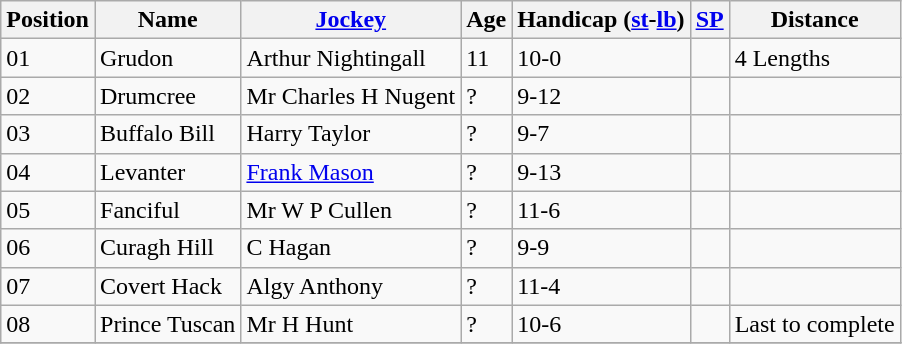<table class="wikitable sortable">
<tr>
<th data-sort-type="number">Position</th>
<th>Name</th>
<th><a href='#'>Jockey</a></th>
<th data-sort-type="number">Age</th>
<th>Handicap (<a href='#'>st</a>-<a href='#'>lb</a>)</th>
<th><a href='#'>SP</a></th>
<th>Distance</th>
</tr>
<tr>
<td>01</td>
<td>Grudon</td>
<td>Arthur Nightingall</td>
<td>11</td>
<td>10-0</td>
<td></td>
<td>4 Lengths</td>
</tr>
<tr>
<td>02</td>
<td>Drumcree</td>
<td>Mr Charles H Nugent</td>
<td>?</td>
<td>9-12</td>
<td></td>
<td></td>
</tr>
<tr>
<td>03</td>
<td>Buffalo Bill</td>
<td>Harry Taylor</td>
<td>?</td>
<td>9-7</td>
<td></td>
<td></td>
</tr>
<tr>
<td>04</td>
<td>Levanter</td>
<td><a href='#'>Frank Mason</a></td>
<td>?</td>
<td>9-13</td>
<td></td>
<td></td>
</tr>
<tr>
<td>05</td>
<td>Fanciful</td>
<td>Mr W P Cullen</td>
<td>?</td>
<td>11-6</td>
<td></td>
<td></td>
</tr>
<tr>
<td>06</td>
<td>Curagh Hill</td>
<td>C Hagan</td>
<td>?</td>
<td>9-9</td>
<td></td>
<td></td>
</tr>
<tr>
<td>07</td>
<td>Covert Hack</td>
<td>Algy Anthony</td>
<td>?</td>
<td>11-4</td>
<td></td>
<td></td>
</tr>
<tr>
<td>08</td>
<td>Prince Tuscan</td>
<td>Mr H Hunt</td>
<td>?</td>
<td>10-6</td>
<td></td>
<td>Last to complete</td>
</tr>
<tr>
</tr>
</table>
